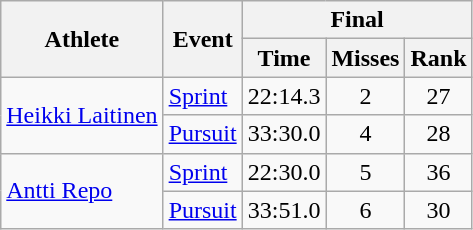<table class="wikitable">
<tr>
<th rowspan="2">Athlete</th>
<th rowspan="2">Event</th>
<th colspan="3">Final</th>
</tr>
<tr>
<th>Time</th>
<th>Misses</th>
<th>Rank</th>
</tr>
<tr>
<td rowspan="2"><a href='#'>Heikki Laitinen</a></td>
<td><a href='#'>Sprint</a></td>
<td align="center">22:14.3</td>
<td align="center">2</td>
<td align="center">27</td>
</tr>
<tr>
<td><a href='#'>Pursuit</a></td>
<td align="center">33:30.0</td>
<td align="center">4</td>
<td align="center">28</td>
</tr>
<tr>
<td rowspan="2"><a href='#'>Antti Repo</a></td>
<td><a href='#'>Sprint</a></td>
<td align="center">22:30.0</td>
<td align="center">5</td>
<td align="center">36</td>
</tr>
<tr>
<td><a href='#'>Pursuit</a></td>
<td align="center">33:51.0</td>
<td align="center">6</td>
<td align="center">30</td>
</tr>
</table>
